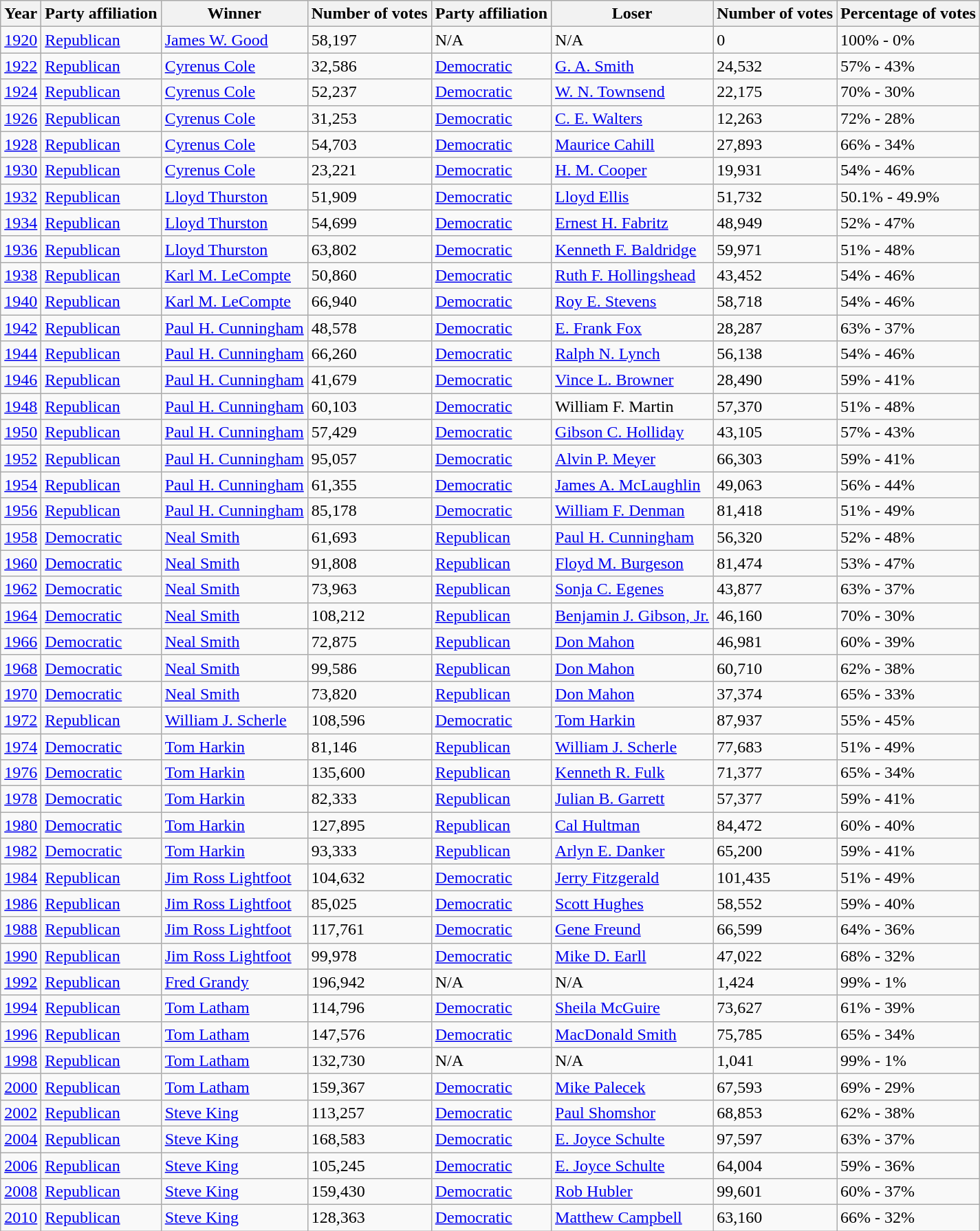<table class="wikitable">
<tr>
<th><strong>Year</strong></th>
<th><strong>Party affiliation</strong></th>
<th><strong>Winner</strong></th>
<th><strong>Number of votes</strong></th>
<th><strong>Party affiliation</strong></th>
<th><strong>Loser</strong></th>
<th><strong>Number of votes</strong></th>
<th><strong>Percentage of votes</strong></th>
</tr>
<tr>
<td><a href='#'>1920</a></td>
<td><a href='#'>Republican</a></td>
<td><a href='#'>James W. Good</a></td>
<td>58,197</td>
<td>N/A</td>
<td>N/A</td>
<td>0</td>
<td>100% - 0%</td>
</tr>
<tr>
<td><a href='#'>1922</a></td>
<td><a href='#'>Republican</a></td>
<td><a href='#'>Cyrenus Cole</a></td>
<td>32,586</td>
<td><a href='#'>Democratic</a></td>
<td><a href='#'>G. A. Smith</a></td>
<td>24,532</td>
<td>57% - 43%</td>
</tr>
<tr>
<td><a href='#'>1924</a></td>
<td><a href='#'>Republican</a></td>
<td><a href='#'>Cyrenus Cole</a></td>
<td>52,237</td>
<td><a href='#'>Democratic</a></td>
<td><a href='#'>W. N. Townsend</a></td>
<td>22,175</td>
<td>70% - 30%</td>
</tr>
<tr>
<td><a href='#'>1926</a></td>
<td><a href='#'>Republican</a></td>
<td><a href='#'>Cyrenus Cole</a></td>
<td>31,253</td>
<td><a href='#'>Democratic</a></td>
<td><a href='#'>C. E. Walters</a></td>
<td>12,263</td>
<td>72% - 28%</td>
</tr>
<tr>
<td><a href='#'>1928</a></td>
<td><a href='#'>Republican</a></td>
<td><a href='#'>Cyrenus Cole</a></td>
<td>54,703</td>
<td><a href='#'>Democratic</a></td>
<td><a href='#'>Maurice Cahill</a></td>
<td>27,893</td>
<td>66% - 34%</td>
</tr>
<tr>
<td><a href='#'>1930</a></td>
<td><a href='#'>Republican</a></td>
<td><a href='#'>Cyrenus Cole</a></td>
<td>23,221</td>
<td><a href='#'>Democratic</a></td>
<td><a href='#'>H. M. Cooper</a></td>
<td>19,931</td>
<td>54% - 46%</td>
</tr>
<tr>
<td><a href='#'>1932</a></td>
<td><a href='#'>Republican</a></td>
<td><a href='#'>Lloyd Thurston</a></td>
<td>51,909</td>
<td><a href='#'>Democratic</a></td>
<td><a href='#'>Lloyd Ellis</a></td>
<td>51,732</td>
<td>50.1% - 49.9%</td>
</tr>
<tr>
<td><a href='#'>1934</a></td>
<td><a href='#'>Republican</a></td>
<td><a href='#'>Lloyd Thurston</a></td>
<td>54,699</td>
<td><a href='#'>Democratic</a></td>
<td><a href='#'>Ernest H. Fabritz</a></td>
<td>48,949</td>
<td>52% - 47%</td>
</tr>
<tr>
<td><a href='#'>1936</a></td>
<td><a href='#'>Republican</a></td>
<td><a href='#'>Lloyd Thurston</a></td>
<td>63,802</td>
<td><a href='#'>Democratic</a></td>
<td><a href='#'>Kenneth F. Baldridge</a></td>
<td>59,971</td>
<td>51% - 48%</td>
</tr>
<tr>
<td><a href='#'>1938</a></td>
<td><a href='#'>Republican</a></td>
<td><a href='#'>Karl M. LeCompte</a></td>
<td>50,860</td>
<td><a href='#'>Democratic</a></td>
<td><a href='#'>Ruth F. Hollingshead</a></td>
<td>43,452</td>
<td>54% - 46%</td>
</tr>
<tr>
<td><a href='#'>1940</a></td>
<td><a href='#'>Republican</a></td>
<td><a href='#'>Karl M. LeCompte</a></td>
<td>66,940</td>
<td><a href='#'>Democratic</a></td>
<td><a href='#'>Roy E. Stevens</a></td>
<td>58,718</td>
<td>54% - 46%</td>
</tr>
<tr>
<td><a href='#'>1942</a></td>
<td><a href='#'>Republican</a></td>
<td><a href='#'>Paul H. Cunningham</a></td>
<td>48,578</td>
<td><a href='#'>Democratic</a></td>
<td><a href='#'>E. Frank Fox</a></td>
<td>28,287</td>
<td>63% - 37%</td>
</tr>
<tr>
<td><a href='#'>1944</a></td>
<td><a href='#'>Republican</a></td>
<td><a href='#'>Paul H. Cunningham</a></td>
<td>66,260</td>
<td><a href='#'>Democratic</a></td>
<td><a href='#'>Ralph N. Lynch</a></td>
<td>56,138</td>
<td>54% - 46%</td>
</tr>
<tr>
<td><a href='#'>1946</a></td>
<td><a href='#'>Republican</a></td>
<td><a href='#'>Paul H. Cunningham</a></td>
<td>41,679</td>
<td><a href='#'>Democratic</a></td>
<td><a href='#'>Vince L. Browner</a></td>
<td>28,490</td>
<td>59% - 41%</td>
</tr>
<tr>
<td><a href='#'>1948</a></td>
<td><a href='#'>Republican</a></td>
<td><a href='#'>Paul H. Cunningham</a></td>
<td>60,103</td>
<td><a href='#'>Democratic</a></td>
<td>William F. Martin</td>
<td>57,370</td>
<td>51% - 48%</td>
</tr>
<tr>
<td><a href='#'>1950</a></td>
<td><a href='#'>Republican</a></td>
<td><a href='#'>Paul H. Cunningham</a></td>
<td>57,429</td>
<td><a href='#'>Democratic</a></td>
<td><a href='#'>Gibson C. Holliday</a></td>
<td>43,105</td>
<td>57% - 43%</td>
</tr>
<tr>
<td><a href='#'>1952</a></td>
<td><a href='#'>Republican</a></td>
<td><a href='#'>Paul H. Cunningham</a></td>
<td>95,057</td>
<td><a href='#'>Democratic</a></td>
<td><a href='#'>Alvin P. Meyer</a></td>
<td>66,303</td>
<td>59% - 41%</td>
</tr>
<tr>
<td><a href='#'>1954</a></td>
<td><a href='#'>Republican</a></td>
<td><a href='#'>Paul H. Cunningham</a></td>
<td>61,355</td>
<td><a href='#'>Democratic</a></td>
<td><a href='#'>James A. McLaughlin</a></td>
<td>49,063</td>
<td>56% - 44%</td>
</tr>
<tr>
<td><a href='#'>1956</a></td>
<td><a href='#'>Republican</a></td>
<td><a href='#'>Paul H. Cunningham</a></td>
<td>85,178</td>
<td><a href='#'>Democratic</a></td>
<td><a href='#'>William F. Denman</a></td>
<td>81,418</td>
<td>51% - 49%</td>
</tr>
<tr>
<td><a href='#'>1958</a></td>
<td><a href='#'>Democratic</a></td>
<td><a href='#'>Neal Smith</a></td>
<td>61,693</td>
<td><a href='#'>Republican</a></td>
<td><a href='#'>Paul H. Cunningham</a></td>
<td>56,320</td>
<td>52% - 48%</td>
</tr>
<tr>
<td><a href='#'>1960</a></td>
<td><a href='#'>Democratic</a></td>
<td><a href='#'>Neal Smith</a></td>
<td>91,808</td>
<td><a href='#'>Republican</a></td>
<td><a href='#'>Floyd M. Burgeson</a></td>
<td>81,474</td>
<td>53% - 47%</td>
</tr>
<tr>
<td><a href='#'>1962</a></td>
<td><a href='#'>Democratic</a></td>
<td><a href='#'>Neal Smith</a></td>
<td>73,963</td>
<td><a href='#'>Republican</a></td>
<td><a href='#'>Sonja C. Egenes</a></td>
<td>43,877</td>
<td>63% - 37%</td>
</tr>
<tr>
<td><a href='#'>1964</a></td>
<td><a href='#'>Democratic</a></td>
<td><a href='#'>Neal Smith</a></td>
<td>108,212</td>
<td><a href='#'>Republican</a></td>
<td><a href='#'>Benjamin J. Gibson, Jr.</a></td>
<td>46,160</td>
<td>70% - 30%</td>
</tr>
<tr>
<td><a href='#'>1966</a></td>
<td><a href='#'>Democratic</a></td>
<td><a href='#'>Neal Smith</a></td>
<td>72,875</td>
<td><a href='#'>Republican</a></td>
<td><a href='#'>Don Mahon</a></td>
<td>46,981</td>
<td>60% - 39%</td>
</tr>
<tr>
<td><a href='#'>1968</a></td>
<td><a href='#'>Democratic</a></td>
<td><a href='#'>Neal Smith</a></td>
<td>99,586</td>
<td><a href='#'>Republican</a></td>
<td><a href='#'>Don Mahon</a></td>
<td>60,710</td>
<td>62% - 38%</td>
</tr>
<tr>
<td><a href='#'>1970</a></td>
<td><a href='#'>Democratic</a></td>
<td><a href='#'>Neal Smith</a></td>
<td>73,820</td>
<td><a href='#'>Republican</a></td>
<td><a href='#'>Don Mahon</a></td>
<td>37,374</td>
<td>65% - 33%</td>
</tr>
<tr>
<td><a href='#'>1972</a></td>
<td><a href='#'>Republican</a></td>
<td><a href='#'>William J. Scherle</a></td>
<td>108,596</td>
<td><a href='#'>Democratic</a></td>
<td><a href='#'>Tom Harkin</a></td>
<td>87,937</td>
<td>55% - 45%</td>
</tr>
<tr>
<td><a href='#'>1974</a></td>
<td><a href='#'>Democratic</a></td>
<td><a href='#'>Tom Harkin</a></td>
<td>81,146</td>
<td><a href='#'>Republican</a></td>
<td><a href='#'>William J. Scherle</a></td>
<td>77,683</td>
<td>51% - 49%</td>
</tr>
<tr>
<td><a href='#'>1976</a></td>
<td><a href='#'>Democratic</a></td>
<td><a href='#'>Tom Harkin</a></td>
<td>135,600</td>
<td><a href='#'>Republican</a></td>
<td><a href='#'>Kenneth R. Fulk</a></td>
<td>71,377</td>
<td>65% - 34%</td>
</tr>
<tr>
<td><a href='#'>1978</a></td>
<td><a href='#'>Democratic</a></td>
<td><a href='#'>Tom Harkin</a></td>
<td>82,333</td>
<td><a href='#'>Republican</a></td>
<td><a href='#'>Julian B. Garrett</a></td>
<td>57,377</td>
<td>59% - 41%</td>
</tr>
<tr>
<td><a href='#'>1980</a></td>
<td><a href='#'>Democratic</a></td>
<td><a href='#'>Tom Harkin</a></td>
<td>127,895</td>
<td><a href='#'>Republican</a></td>
<td><a href='#'>Cal Hultman</a></td>
<td>84,472</td>
<td>60% - 40%</td>
</tr>
<tr>
<td><a href='#'>1982</a></td>
<td><a href='#'>Democratic</a></td>
<td><a href='#'>Tom Harkin</a></td>
<td>93,333</td>
<td><a href='#'>Republican</a></td>
<td><a href='#'>Arlyn E. Danker</a></td>
<td>65,200</td>
<td>59% - 41%</td>
</tr>
<tr>
<td><a href='#'>1984</a></td>
<td><a href='#'>Republican</a></td>
<td><a href='#'>Jim Ross Lightfoot</a></td>
<td>104,632</td>
<td><a href='#'>Democratic</a></td>
<td><a href='#'>Jerry Fitzgerald</a></td>
<td>101,435</td>
<td>51% - 49%</td>
</tr>
<tr>
<td><a href='#'>1986</a></td>
<td><a href='#'>Republican</a></td>
<td><a href='#'>Jim Ross Lightfoot</a></td>
<td>85,025</td>
<td><a href='#'>Democratic</a></td>
<td><a href='#'>Scott Hughes</a></td>
<td>58,552</td>
<td>59% - 40%</td>
</tr>
<tr>
<td><a href='#'>1988</a></td>
<td><a href='#'>Republican</a></td>
<td><a href='#'>Jim Ross Lightfoot</a></td>
<td>117,761</td>
<td><a href='#'>Democratic</a></td>
<td><a href='#'>Gene Freund</a></td>
<td>66,599</td>
<td>64% - 36%</td>
</tr>
<tr>
<td><a href='#'>1990</a></td>
<td><a href='#'>Republican</a></td>
<td><a href='#'>Jim Ross Lightfoot</a></td>
<td>99,978</td>
<td><a href='#'>Democratic</a></td>
<td><a href='#'>Mike D. Earll</a></td>
<td>47,022</td>
<td>68% - 32%</td>
</tr>
<tr>
<td><a href='#'>1992</a></td>
<td><a href='#'>Republican</a></td>
<td><a href='#'>Fred Grandy</a></td>
<td>196,942</td>
<td>N/A</td>
<td>N/A</td>
<td>1,424</td>
<td>99% - 1%</td>
</tr>
<tr>
<td><a href='#'>1994</a></td>
<td><a href='#'>Republican</a></td>
<td><a href='#'>Tom Latham</a></td>
<td>114,796</td>
<td><a href='#'>Democratic</a></td>
<td><a href='#'>Sheila McGuire</a></td>
<td>73,627</td>
<td>61% - 39%</td>
</tr>
<tr>
<td><a href='#'>1996</a></td>
<td><a href='#'>Republican</a></td>
<td><a href='#'>Tom Latham</a></td>
<td>147,576</td>
<td><a href='#'>Democratic</a></td>
<td><a href='#'>MacDonald Smith</a></td>
<td>75,785</td>
<td>65% - 34%</td>
</tr>
<tr>
<td><a href='#'>1998</a></td>
<td><a href='#'>Republican</a></td>
<td><a href='#'>Tom Latham</a></td>
<td>132,730</td>
<td>N/A</td>
<td>N/A</td>
<td>1,041</td>
<td>99% - 1%</td>
</tr>
<tr>
<td><a href='#'>2000</a></td>
<td><a href='#'>Republican</a></td>
<td><a href='#'>Tom Latham</a></td>
<td>159,367</td>
<td><a href='#'>Democratic</a></td>
<td><a href='#'>Mike Palecek</a></td>
<td>67,593</td>
<td>69% - 29%</td>
</tr>
<tr>
<td><a href='#'>2002</a></td>
<td><a href='#'>Republican</a></td>
<td><a href='#'>Steve King</a></td>
<td>113,257</td>
<td><a href='#'>Democratic</a></td>
<td><a href='#'>Paul Shomshor</a></td>
<td>68,853</td>
<td>62% - 38%</td>
</tr>
<tr>
<td><a href='#'>2004</a></td>
<td><a href='#'>Republican</a></td>
<td><a href='#'>Steve King</a></td>
<td>168,583</td>
<td><a href='#'>Democratic</a></td>
<td><a href='#'>E. Joyce Schulte</a></td>
<td>97,597</td>
<td>63% - 37%</td>
</tr>
<tr>
<td><a href='#'>2006</a></td>
<td><a href='#'>Republican</a></td>
<td><a href='#'>Steve King</a></td>
<td>105,245</td>
<td><a href='#'>Democratic</a></td>
<td><a href='#'>E. Joyce Schulte</a></td>
<td>64,004</td>
<td>59% - 36%</td>
</tr>
<tr>
<td><a href='#'>2008</a></td>
<td><a href='#'>Republican</a></td>
<td><a href='#'>Steve King</a></td>
<td>159,430</td>
<td><a href='#'>Democratic</a></td>
<td><a href='#'>Rob Hubler</a></td>
<td>99,601</td>
<td>60% - 37%</td>
</tr>
<tr>
<td><a href='#'>2010</a></td>
<td><a href='#'>Republican</a></td>
<td><a href='#'>Steve King</a></td>
<td>128,363</td>
<td><a href='#'>Democratic</a></td>
<td><a href='#'>Matthew Campbell</a></td>
<td>63,160</td>
<td>66% - 32%</td>
</tr>
</table>
